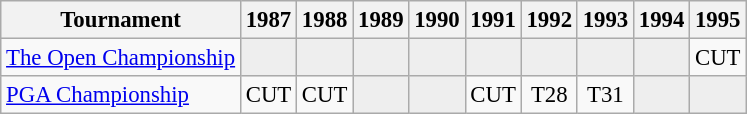<table class="wikitable" style="font-size:95%;text-align:center;">
<tr>
<th>Tournament</th>
<th>1987</th>
<th>1988</th>
<th>1989</th>
<th>1990</th>
<th>1991</th>
<th>1992</th>
<th>1993</th>
<th>1994</th>
<th>1995</th>
</tr>
<tr>
<td align=left><a href='#'>The Open Championship</a></td>
<td style="background:#eeeeee;"></td>
<td style="background:#eeeeee;"></td>
<td style="background:#eeeeee;"></td>
<td style="background:#eeeeee;"></td>
<td style="background:#eeeeee;"></td>
<td style="background:#eeeeee;"></td>
<td style="background:#eeeeee;"></td>
<td style="background:#eeeeee;"></td>
<td>CUT</td>
</tr>
<tr>
<td align=left><a href='#'>PGA Championship</a></td>
<td>CUT</td>
<td>CUT</td>
<td style="background:#eeeeee;"></td>
<td style="background:#eeeeee;"></td>
<td>CUT</td>
<td>T28</td>
<td>T31</td>
<td style="background:#eeeeee;"></td>
<td style="background:#eeeeee;"></td>
</tr>
</table>
